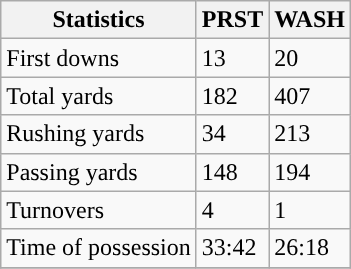<table class="wikitable">
<tr>
<th>Statistics</th>
<th>PRST</th>
<th>WASH</th>
</tr>
<tr>
<td>First downs</td>
<td>13</td>
<td>20</td>
</tr>
<tr>
<td>Total yards</td>
<td>182</td>
<td>407</td>
</tr>
<tr>
<td>Rushing yards</td>
<td>34</td>
<td>213</td>
</tr>
<tr>
<td>Passing yards</td>
<td>148</td>
<td>194</td>
</tr>
<tr>
<td>Turnovers</td>
<td>4</td>
<td>1</td>
</tr>
<tr>
<td>Time of possession</td>
<td>33:42</td>
<td>26:18</td>
</tr>
<tr>
</tr>
</table>
